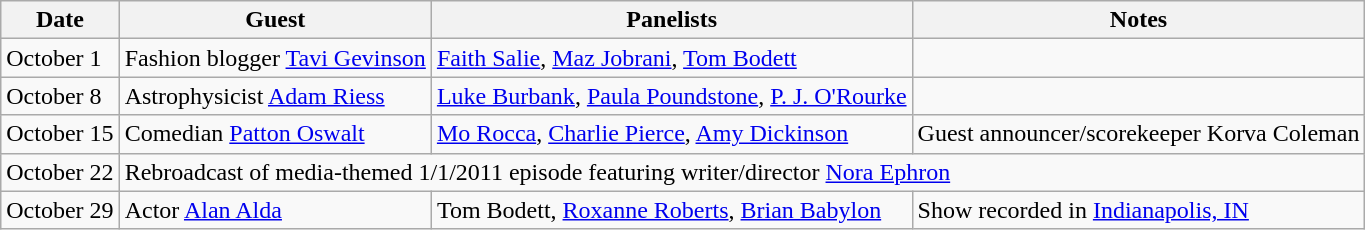<table class="wikitable">
<tr>
<th>Date</th>
<th>Guest</th>
<th>Panelists</th>
<th>Notes</th>
</tr>
<tr>
<td>October 1</td>
<td>Fashion blogger <a href='#'>Tavi Gevinson</a></td>
<td><a href='#'>Faith Salie</a>, <a href='#'>Maz Jobrani</a>, <a href='#'>Tom Bodett</a></td>
<td></td>
</tr>
<tr>
<td>October 8</td>
<td>Astrophysicist <a href='#'>Adam Riess</a></td>
<td><a href='#'>Luke Burbank</a>, <a href='#'>Paula Poundstone</a>, <a href='#'>P. J. O'Rourke</a></td>
<td></td>
</tr>
<tr>
<td>October 15</td>
<td>Comedian <a href='#'>Patton Oswalt</a></td>
<td><a href='#'>Mo Rocca</a>, <a href='#'>Charlie Pierce</a>, <a href='#'>Amy Dickinson</a></td>
<td>Guest announcer/scorekeeper Korva Coleman</td>
</tr>
<tr>
<td>October 22</td>
<td colspan="3">Rebroadcast of media-themed 1/1/2011 episode featuring writer/director <a href='#'>Nora Ephron</a></td>
</tr>
<tr>
<td>October 29</td>
<td>Actor <a href='#'>Alan Alda</a></td>
<td>Tom Bodett, <a href='#'>Roxanne Roberts</a>, <a href='#'>Brian Babylon</a></td>
<td>Show recorded in <a href='#'>Indianapolis, IN</a></td>
</tr>
</table>
